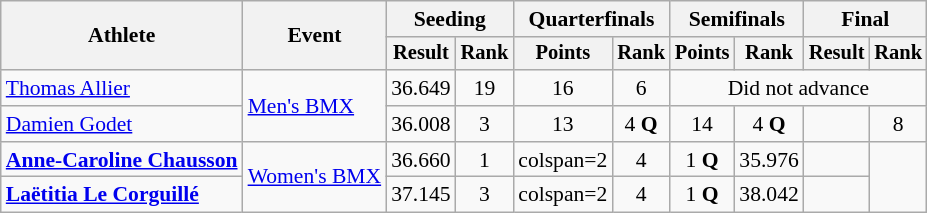<table class=wikitable style="font-size:90%">
<tr>
<th rowspan="2">Athlete</th>
<th rowspan="2">Event</th>
<th colspan="2">Seeding</th>
<th colspan="2">Quarterfinals</th>
<th colspan="2">Semifinals</th>
<th colspan="2">Final</th>
</tr>
<tr style="font-size:95%">
<th>Result</th>
<th>Rank</th>
<th>Points</th>
<th>Rank</th>
<th>Points</th>
<th>Rank</th>
<th>Result</th>
<th>Rank</th>
</tr>
<tr align=center>
<td align=left><a href='#'>Thomas Allier</a></td>
<td align=left rowspan=2><a href='#'>Men's BMX</a></td>
<td>36.649</td>
<td>19</td>
<td>16</td>
<td>6</td>
<td colspan=4>Did not advance</td>
</tr>
<tr align=center>
<td align=left><a href='#'>Damien Godet</a></td>
<td>36.008</td>
<td>3</td>
<td>13</td>
<td>4 <strong>Q</strong></td>
<td>14</td>
<td>4 <strong>Q</strong></td>
<td></td>
<td>8</td>
</tr>
<tr align=center>
<td align=left><strong><a href='#'>Anne-Caroline Chausson</a></strong></td>
<td align=left rowspan=2><a href='#'>Women's BMX</a></td>
<td>36.660</td>
<td>1</td>
<td>colspan=2 </td>
<td>4</td>
<td>1 <strong>Q</strong></td>
<td>35.976</td>
<td></td>
</tr>
<tr align=center>
<td align=left><strong><a href='#'>Laëtitia Le Corguillé</a></strong></td>
<td>37.145</td>
<td>3</td>
<td>colspan=2 </td>
<td>4</td>
<td>1 <strong>Q</strong></td>
<td>38.042</td>
<td></td>
</tr>
</table>
